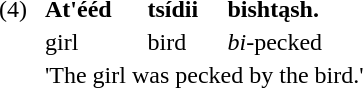<table cellspacing="0" cellpadding="2" style="margin-left:2em">
<tr>
<td>(4)  </td>
<td><strong>At'ééd</strong></td>
<td><strong>tsídii</strong></td>
<td><strong>bishtąsh.</strong></td>
</tr>
<tr>
<td></td>
<td>girl</td>
<td>bird</td>
<td><em>bi</em>-pecked</td>
</tr>
<tr>
<td></td>
<td COLSPAN=3>'The girl was pecked by the bird.'</td>
</tr>
</table>
